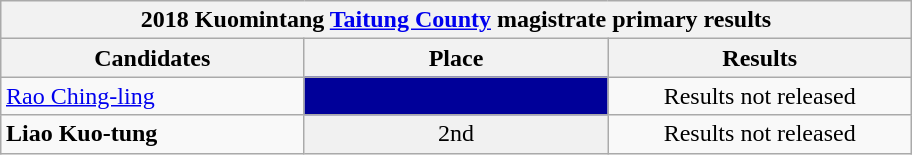<table class="wikitable collapsible" style="margin: 1em auto;">
<tr>
<th colspan="5" width=600>2018 Kuomintang <a href='#'>Taitung County</a> magistrate primary results</th>
</tr>
<tr>
<th width=80>Candidates</th>
<th width=80>Place</th>
<th width=80>Results</th>
</tr>
<tr>
<td><a href='#'>Rao Ching-ling</a></td>
<td style="background: #000099; text-align:center"><strong></strong></td>
<td style="text-align:center">Results not released</td>
</tr>
<tr>
<td><strong>Liao Kuo-tung</strong></td>
<td style="background: #f1f1f1; text-align:center">2nd</td>
<td style="text-align:center">Results not released</td>
</tr>
</table>
